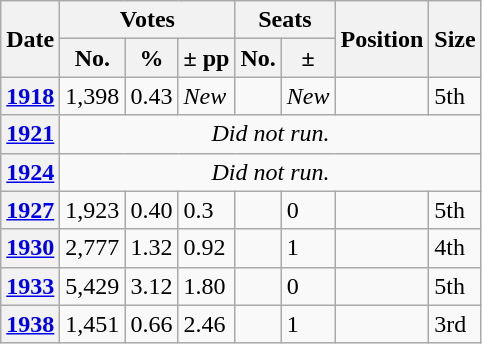<table class=wikitable>
<tr>
<th rowspan="2">Date</th>
<th colspan="3">Votes</th>
<th colspan="2">Seats</th>
<th rowspan="2">Position</th>
<th rowspan="2">Size</th>
</tr>
<tr>
<th>No.</th>
<th>%</th>
<th>± pp</th>
<th>No.</th>
<th>±</th>
</tr>
<tr>
<th><a href='#'>1918</a></th>
<td>1,398</td>
<td>0.43</td>
<td><em>New</em></td>
<td></td>
<td><em>New</em></td>
<td></td>
<td>5th</td>
</tr>
<tr>
<th><a href='#'>1921</a></th>
<td colspan="7" style="text-align:center;"><em>Did not run.</em></td>
</tr>
<tr>
<th><a href='#'>1924</a></th>
<td colspan="7" style="text-align:center;"><em>Did not run.</em></td>
</tr>
<tr>
<th><a href='#'>1927</a></th>
<td>1,923</td>
<td>0.40</td>
<td> 0.3</td>
<td></td>
<td> 0</td>
<td></td>
<td> 5th</td>
</tr>
<tr>
<th><a href='#'>1930</a></th>
<td>2,777</td>
<td>1.32</td>
<td> 0.92</td>
<td></td>
<td> 1</td>
<td></td>
<td> 4th</td>
</tr>
<tr>
<th><a href='#'>1933</a></th>
<td>5,429</td>
<td>3.12</td>
<td> 1.80</td>
<td></td>
<td> 0</td>
<td></td>
<td> 5th</td>
</tr>
<tr>
<th><a href='#'>1938</a></th>
<td>1,451</td>
<td>0.66</td>
<td> 2.46</td>
<td></td>
<td> 1</td>
<td></td>
<td> 3rd</td>
</tr>
</table>
